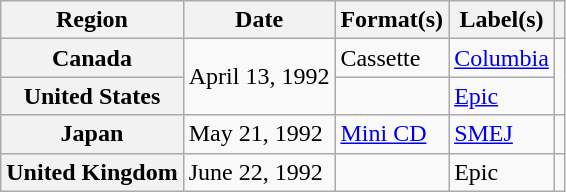<table class="wikitable plainrowheaders">
<tr>
<th scope="col">Region</th>
<th scope="col">Date</th>
<th scope="col">Format(s)</th>
<th scope="col">Label(s)</th>
<th scope="col"></th>
</tr>
<tr>
<th scope="row">Canada</th>
<td rowspan="2">April 13, 1992</td>
<td>Cassette</td>
<td><a href='#'>Columbia</a></td>
<td rowspan="2"></td>
</tr>
<tr>
<th scope="row">United States</th>
<td></td>
<td><a href='#'>Epic</a></td>
</tr>
<tr>
<th scope="row">Japan</th>
<td>May 21, 1992</td>
<td><a href='#'>Mini CD</a></td>
<td><a href='#'>SMEJ</a></td>
<td></td>
</tr>
<tr>
<th scope="row">United Kingdom</th>
<td>June 22, 1992</td>
<td></td>
<td>Epic</td>
<td></td>
</tr>
</table>
